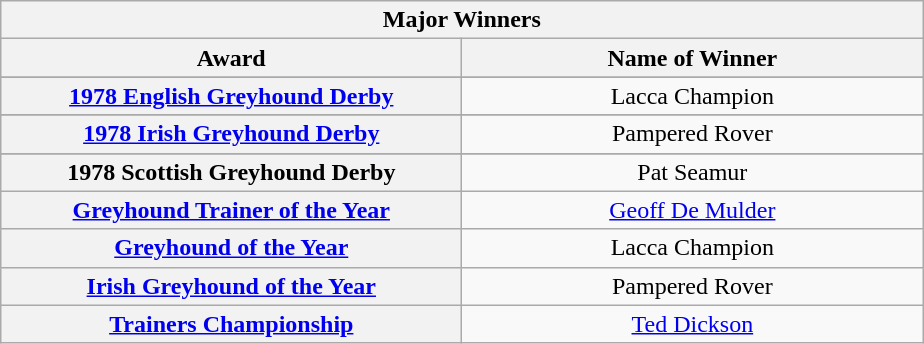<table class="wikitable">
<tr>
<th colspan="2">Major Winners</th>
</tr>
<tr>
<th width=300>Award</th>
<th width=300>Name of Winner</th>
</tr>
<tr>
</tr>
<tr align=center>
<th><a href='#'>1978 English Greyhound Derby</a></th>
<td>Lacca Champion </td>
</tr>
<tr>
</tr>
<tr align=center>
<th><a href='#'>1978 Irish Greyhound Derby</a></th>
<td>Pampered Rover </td>
</tr>
<tr>
</tr>
<tr align=center>
<th>1978 Scottish Greyhound Derby</th>
<td>Pat Seamur </td>
</tr>
<tr align=center>
<th><a href='#'>Greyhound Trainer of the Year</a></th>
<td><a href='#'>Geoff De Mulder</a></td>
</tr>
<tr align=center>
<th><a href='#'>Greyhound of the Year</a></th>
<td>Lacca Champion</td>
</tr>
<tr align=center>
<th><a href='#'>Irish Greyhound of the Year</a></th>
<td>Pampered Rover</td>
</tr>
<tr align=center>
<th><a href='#'>Trainers Championship</a></th>
<td><a href='#'>Ted Dickson</a></td>
</tr>
</table>
